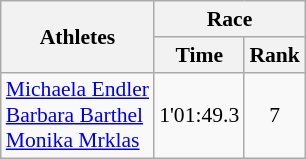<table class="wikitable" border="1" style="font-size:90%">
<tr>
<th rowspan=2>Athletes</th>
<th colspan=2>Race</th>
</tr>
<tr>
<th>Time</th>
<th>Rank</th>
</tr>
<tr>
<td><a href='#'>Michaela Endler</a><br><a href='#'>Barbara Barthel</a><br><a href='#'>Monika Mrklas</a></td>
<td align=center>1'01:49.3</td>
<td align=center>7</td>
</tr>
</table>
